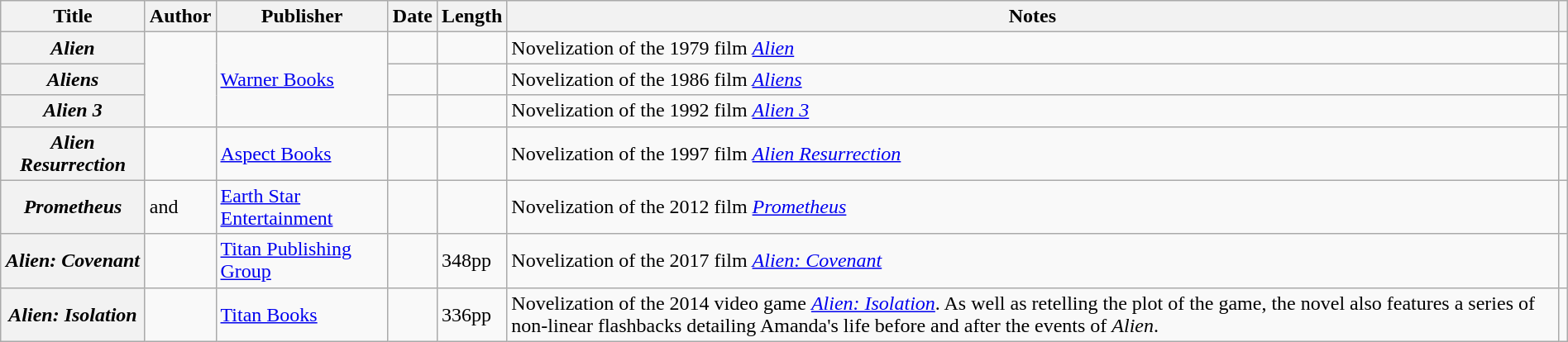<table class="wikitable plainrowheaders sortable" style="margin-right: 0;">
<tr>
<th scope="col">Title</th>
<th scope="col">Author</th>
<th scope="col">Publisher</th>
<th scope="col">Date</th>
<th scope="col">Length</th>
<th scope="col" class="unsortable">Notes</th>
<th scope="col" class="unsortable"></th>
</tr>
<tr>
<th scope="row"><em>Alien</em></th>
<td rowspan="3"></td>
<td rowspan="3"><a href='#'>Warner Books</a></td>
<td></td>
<td></td>
<td>Novelization of the 1979 film <em><a href='#'>Alien</a></em></td>
<td style="text-align: center;"></td>
</tr>
<tr>
<th scope="row"><em>Aliens</em></th>
<td></td>
<td></td>
<td>Novelization of the 1986 film <em><a href='#'>Aliens</a></em></td>
<td style="text-align: center;"></td>
</tr>
<tr>
<th scope="row"><em>Alien 3</em></th>
<td></td>
<td></td>
<td>Novelization of the 1992 film <em><a href='#'>Alien 3</a></em></td>
<td style="text-align: center;"></td>
</tr>
<tr>
<th scope="row"><em>Alien Resurrection</em></th>
<td></td>
<td><a href='#'>Aspect Books</a></td>
<td></td>
<td></td>
<td>Novelization of the 1997 film <em><a href='#'>Alien Resurrection</a></em></td>
<td style="text-align: center;"></td>
</tr>
<tr>
<th scope="row"><em>Prometheus</em></th>
<td> and </td>
<td><a href='#'>Earth Star Entertainment</a></td>
<td></td>
<td></td>
<td>Novelization of the 2012 film <a href='#'><em>Prometheus</em></a></td>
<td style="text-align: center;"></td>
</tr>
<tr>
<th scope="row"><em>Alien: Covenant</em></th>
<td></td>
<td><a href='#'>Titan Publishing Group</a></td>
<td></td>
<td>348pp</td>
<td>Novelization of the 2017 film <em><a href='#'>Alien: Covenant</a></em></td>
<td style="text-align: center;"><br></td>
</tr>
<tr>
<th scope="row"><em>Alien: Isolation</em></th>
<td></td>
<td><a href='#'>Titan Books</a></td>
<td></td>
<td>336pp</td>
<td>Novelization of the 2014 video game <em><a href='#'>Alien: Isolation</a></em>. As well as retelling the plot of the game, the novel also features a series of non-linear flashbacks detailing Amanda's life before and after the events of <em>Alien</em>.</td>
<td></td>
</tr>
</table>
